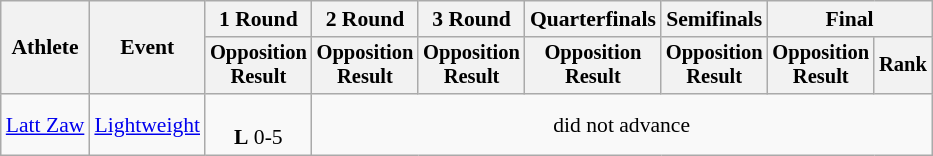<table class="wikitable" style="font-size:90%">
<tr>
<th rowspan="2">Athlete</th>
<th rowspan="2">Event</th>
<th>1 Round</th>
<th>2 Round</th>
<th>3 Round</th>
<th>Quarterfinals</th>
<th>Semifinals</th>
<th colspan=2>Final</th>
</tr>
<tr style="font-size:95%">
<th>Opposition<br>Result</th>
<th>Opposition<br>Result</th>
<th>Opposition<br>Result</th>
<th>Opposition<br>Result</th>
<th>Opposition<br>Result</th>
<th>Opposition<br>Result</th>
<th>Rank</th>
</tr>
<tr align=center>
<td align=left><a href='#'>Latt Zaw</a></td>
<td align=left><a href='#'>Lightweight</a></td>
<td><br><strong>L</strong> 0-5</td>
<td colspan=6>did not advance</td>
</tr>
</table>
